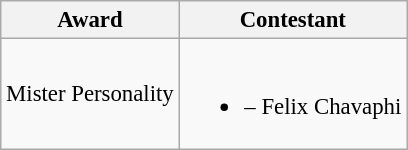<table class="wikitable sortable" style="font-size:95%;">
<tr>
<th>Award</th>
<th>Contestant</th>
</tr>
<tr>
<td>Mister Personality</td>
<td><br><ul><li> – Felix Chavaphi</li></ul></td>
</tr>
</table>
